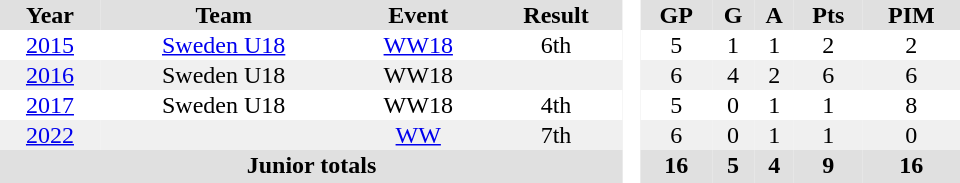<table border="0" cellpadding="1" cellspacing="0" style="text-align:center; width:40em">
<tr ALIGN="centre" bgcolor="#e0e0e0">
<th>Year</th>
<th>Team</th>
<th>Event</th>
<th>Result</th>
<th rowspan="97" bgcolor="#ffffff"> </th>
<th>GP</th>
<th>G</th>
<th>A</th>
<th>Pts</th>
<th>PIM</th>
</tr>
<tr>
<td><a href='#'>2015</a></td>
<td><a href='#'>Sweden U18</a></td>
<td><a href='#'>WW18</a></td>
<td>6th</td>
<td>5</td>
<td>1</td>
<td>1</td>
<td>2</td>
<td>2</td>
</tr>
<tr bgcolor="#f0f0f0">
<td><a href='#'>2016</a></td>
<td>Sweden U18</td>
<td>WW18</td>
<td></td>
<td>6</td>
<td>4</td>
<td>2</td>
<td>6</td>
<td>6</td>
</tr>
<tr>
<td><a href='#'>2017</a></td>
<td>Sweden U18</td>
<td>WW18</td>
<td>4th</td>
<td>5</td>
<td>0</td>
<td>1</td>
<td>1</td>
<td>8</td>
</tr>
<tr bgcolor="#f0f0f0">
<td><a href='#'>2022</a></td>
<td></td>
<td><a href='#'>WW</a></td>
<td>7th</td>
<td>6</td>
<td>0</td>
<td>1</td>
<td>1</td>
<td>0</td>
</tr>
<tr ALIGN="centre" bgcolor="#e0e0e0">
<th colspan=4>Junior totals</th>
<th>16</th>
<th>5</th>
<th>4</th>
<th>9</th>
<th>16</th>
</tr>
<tr ALIGN="centre" bgcolor="#e0e0e0">
<th colspan=4></th>
<th></th>
<th></th>
<th></th>
<th></th>
<th></th>
</tr>
</table>
